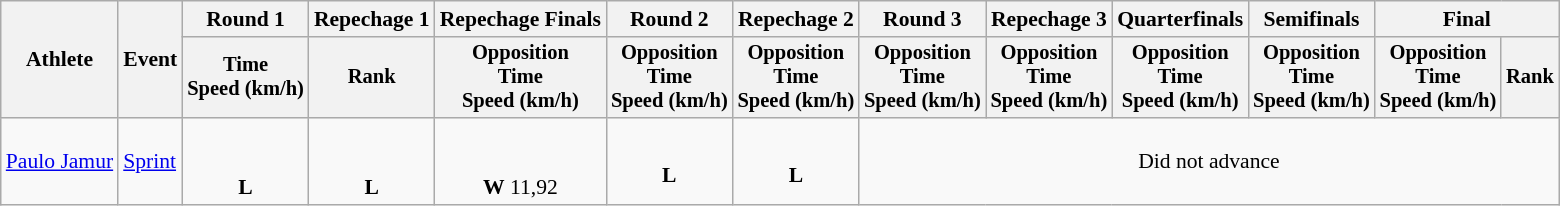<table class="wikitable" style="font-size:90%">
<tr>
<th rowspan="2">Athlete</th>
<th rowspan="2">Event</th>
<th>Round 1</th>
<th>Repechage 1</th>
<th>Repechage Finals</th>
<th>Round 2</th>
<th>Repechage 2</th>
<th>Round 3</th>
<th>Repechage 3</th>
<th>Quarterfinals</th>
<th>Semifinals</th>
<th colspan=2>Final</th>
</tr>
<tr style="font-size:95%">
<th>Time<br>Speed (km/h)</th>
<th>Rank</th>
<th>Opposition<br>Time<br>Speed (km/h)</th>
<th>Opposition<br>Time<br>Speed (km/h)</th>
<th>Opposition<br>Time<br>Speed (km/h)</th>
<th>Opposition<br>Time<br>Speed (km/h)</th>
<th>Opposition<br>Time<br>Speed (km/h)</th>
<th>Opposition<br>Time<br>Speed (km/h)</th>
<th>Opposition<br>Time<br>Speed (km/h)</th>
<th>Opposition<br>Time<br>Speed (km/h)</th>
<th>Rank</th>
</tr>
<tr align=center>
<td align=left><a href='#'>Paulo Jamur</a></td>
<td style="text-align:left;" rowspan="1"><a href='#'>Sprint</a></td>
<td><br><br><strong>L</strong></td>
<td><br><br><strong>L</strong></td>
<td><br><br><strong>W</strong> 11,92</td>
<td><br><strong>L</strong></td>
<td><br><strong>L</strong></td>
<td colspan=6>Did not advance</td>
</tr>
</table>
